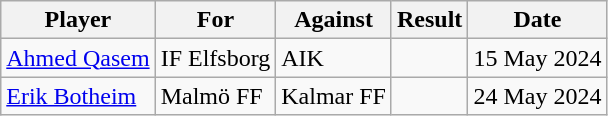<table class="wikitable">
<tr>
<th>Player</th>
<th>For</th>
<th>Against</th>
<th style="text-align:center">Result</th>
<th>Date</th>
</tr>
<tr>
<td> <a href='#'>Ahmed Qasem</a></td>
<td>IF Elfsborg</td>
<td>AIK</td>
<td align=center></td>
<td>15 May 2024</td>
</tr>
<tr>
<td> <a href='#'>Erik Botheim</a></td>
<td>Malmö FF</td>
<td>Kalmar FF</td>
<td align=center></td>
<td>24 May 2024</td>
</tr>
</table>
